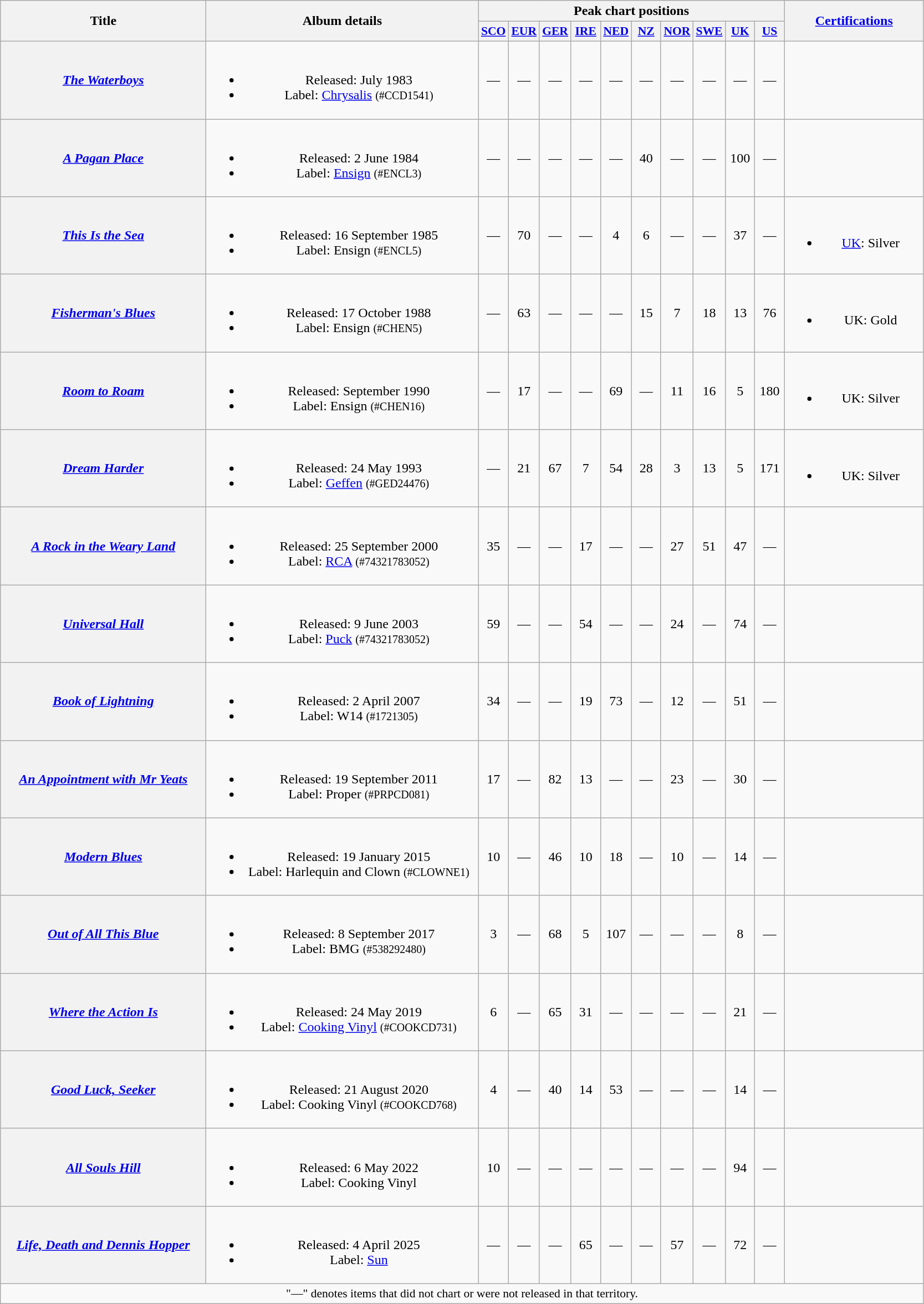<table class="wikitable plainrowheaders" style="text-align:center;">
<tr>
<th scope="col" rowspan="2" style="width:15em;">Title</th>
<th scope="col" rowspan="2" style="width:20em;">Album details</th>
<th scope="col" colspan="10">Peak chart positions</th>
<th scope="col" rowspan="2" style="width:10em;"><a href='#'>Certifications</a></th>
</tr>
<tr>
<th style="width:2em;font-size:90%;"><a href='#'>SCO</a><br></th>
<th style="width:2em;font-size:90%;"><a href='#'>EUR</a><br></th>
<th style="width:2em;font-size:90%;"><a href='#'>GER</a><br></th>
<th style="width:2em;font-size:90%;"><a href='#'>IRE</a><br></th>
<th style="width:2em;font-size:90%;"><a href='#'>NED</a><br></th>
<th style="width:2em;font-size:90%;"><a href='#'>NZ</a><br></th>
<th style="width:2em;font-size:90%;"><a href='#'>NOR</a><br></th>
<th style="width:2em;font-size:90%;"><a href='#'>SWE</a><br></th>
<th style="width:2em;font-size:90%;"><a href='#'>UK</a><br></th>
<th style="width:2em;font-size:90%;"><a href='#'>US</a><br></th>
</tr>
<tr>
<th scope="row"><em><a href='#'>The Waterboys</a></em></th>
<td><br><ul><li>Released: July 1983</li><li>Label: <a href='#'>Chrysalis</a> <small>(#CCD1541)</small></li></ul></td>
<td>—</td>
<td>—</td>
<td>—</td>
<td>—</td>
<td>—</td>
<td>—</td>
<td>—</td>
<td>—</td>
<td>—</td>
<td>—</td>
<td></td>
</tr>
<tr>
<th scope="row"><em><a href='#'>A Pagan Place</a></em></th>
<td><br><ul><li>Released: 2 June 1984</li><li>Label: <a href='#'>Ensign</a> <small>(#ENCL3)</small></li></ul></td>
<td>—</td>
<td>—</td>
<td>—</td>
<td>—</td>
<td>—</td>
<td>40</td>
<td>—</td>
<td>—</td>
<td>100</td>
<td>—</td>
<td></td>
</tr>
<tr>
<th scope="row"><em><a href='#'>This Is the Sea</a></em></th>
<td><br><ul><li>Released: 16 September 1985</li><li>Label: Ensign <small>(#ENCL5)</small></li></ul></td>
<td>—</td>
<td>70</td>
<td>—</td>
<td>—</td>
<td>4</td>
<td>6</td>
<td>—</td>
<td>—</td>
<td>37</td>
<td>—</td>
<td><br><ul><li><a href='#'>UK</a>: Silver</li></ul></td>
</tr>
<tr>
<th scope="row"><em><a href='#'>Fisherman's Blues</a></em></th>
<td><br><ul><li>Released: 17 October 1988</li><li>Label: Ensign <small>(#CHEN5)</small></li></ul></td>
<td>—</td>
<td>63</td>
<td>—</td>
<td>—</td>
<td>—</td>
<td>15</td>
<td>7</td>
<td>18</td>
<td>13</td>
<td>76</td>
<td><br><ul><li>UK: Gold</li></ul></td>
</tr>
<tr>
<th scope="row"><em><a href='#'>Room to Roam</a></em></th>
<td><br><ul><li>Released: September 1990</li><li>Label: Ensign <small>(#CHEN16)</small></li></ul></td>
<td>—</td>
<td>17</td>
<td>—</td>
<td>—</td>
<td>69</td>
<td>—</td>
<td>11</td>
<td>16</td>
<td>5</td>
<td>180</td>
<td><br><ul><li>UK: Silver</li></ul></td>
</tr>
<tr>
<th scope="row"><em><a href='#'>Dream Harder</a></em></th>
<td><br><ul><li>Released: 24 May 1993</li><li>Label: <a href='#'>Geffen</a> <small>(#GED24476)</small></li></ul></td>
<td>—</td>
<td>21</td>
<td>67</td>
<td>7</td>
<td>54</td>
<td>28</td>
<td>3</td>
<td>13</td>
<td>5</td>
<td>171</td>
<td><br><ul><li>UK: Silver</li></ul></td>
</tr>
<tr>
<th scope="row"><em><a href='#'>A Rock in the Weary Land</a></em></th>
<td><br><ul><li>Released: 25 September 2000</li><li>Label: <a href='#'>RCA</a> <small>(#74321783052)</small></li></ul></td>
<td>35</td>
<td>—</td>
<td>—</td>
<td>17</td>
<td>—</td>
<td>—</td>
<td>27</td>
<td>51</td>
<td>47</td>
<td>—</td>
<td></td>
</tr>
<tr>
<th scope="row"><em><a href='#'>Universal Hall</a></em></th>
<td><br><ul><li>Released: 9 June 2003</li><li>Label: <a href='#'>Puck</a> <small>(#74321783052)</small></li></ul></td>
<td>59</td>
<td>—</td>
<td>—</td>
<td>54</td>
<td>—</td>
<td>—</td>
<td>24</td>
<td>—</td>
<td>74</td>
<td>—</td>
<td></td>
</tr>
<tr>
<th scope="row"><em><a href='#'>Book of Lightning</a></em></th>
<td><br><ul><li>Released: 2 April 2007</li><li>Label: W14 <small>(#1721305)</small></li></ul></td>
<td>34</td>
<td>—</td>
<td>—</td>
<td>19</td>
<td>73</td>
<td>—</td>
<td>12</td>
<td>—</td>
<td>51</td>
<td>—</td>
<td></td>
</tr>
<tr>
<th scope="row"><em><a href='#'>An Appointment with Mr Yeats</a></em></th>
<td><br><ul><li>Released: 19 September 2011</li><li>Label: Proper <small>(#PRPCD081)</small></li></ul></td>
<td>17</td>
<td>—</td>
<td>82</td>
<td>13</td>
<td>—</td>
<td>—</td>
<td>23</td>
<td>—</td>
<td>30</td>
<td>—</td>
<td></td>
</tr>
<tr>
<th scope="row"><em><a href='#'>Modern Blues</a></em></th>
<td><br><ul><li>Released: 19 January 2015</li><li>Label: Harlequin and Clown <small>(#CLOWNE1)</small></li></ul></td>
<td>10</td>
<td>—</td>
<td>46</td>
<td>10</td>
<td>18</td>
<td>—</td>
<td>10</td>
<td>—</td>
<td>14</td>
<td>—</td>
<td></td>
</tr>
<tr>
<th scope="row"><em><a href='#'>Out of All This Blue</a></em></th>
<td><br><ul><li>Released: 8 September 2017</li><li>Label: BMG <small>(#538292480)</small></li></ul></td>
<td>3</td>
<td>—</td>
<td>68</td>
<td>5</td>
<td>107</td>
<td>—</td>
<td>—</td>
<td>—</td>
<td>8</td>
<td>—</td>
<td></td>
</tr>
<tr>
<th scope="row"><em><a href='#'>Where the Action Is</a></em></th>
<td><br><ul><li>Released: 24 May 2019</li><li>Label: <a href='#'>Cooking Vinyl</a> <small>(#COOKCD731)</small></li></ul></td>
<td>6</td>
<td>—</td>
<td>65</td>
<td>31</td>
<td>—</td>
<td>—</td>
<td>—</td>
<td>—</td>
<td>21</td>
<td>—</td>
<td></td>
</tr>
<tr>
<th scope="row"><em><a href='#'>Good Luck, Seeker</a></em></th>
<td><br><ul><li>Released: 21 August 2020</li><li>Label: Cooking Vinyl <small>(#COOKCD768)</small></li></ul></td>
<td>4</td>
<td>—</td>
<td>40</td>
<td>14</td>
<td>53</td>
<td>—</td>
<td>—</td>
<td>—</td>
<td>14</td>
<td>—</td>
<td></td>
</tr>
<tr>
<th scope="row"><em><a href='#'>All Souls Hill</a></em></th>
<td><br><ul><li>Released: 6 May 2022</li><li>Label: Cooking Vinyl</li></ul></td>
<td>10</td>
<td>—</td>
<td>—</td>
<td>—</td>
<td>—</td>
<td>—</td>
<td>—</td>
<td>—</td>
<td>94</td>
<td>—</td>
<td></td>
</tr>
<tr>
<th scope="row"><em><a href='#'>Life, Death and Dennis Hopper</a></em></th>
<td><br><ul><li>Released: 4 April 2025</li><li>Label: <a href='#'>Sun</a></li></ul></td>
<td>—</td>
<td>—</td>
<td>—</td>
<td>65<br></td>
<td>—</td>
<td>—</td>
<td>57<br></td>
<td>—</td>
<td>72</td>
<td>—</td>
<td></td>
</tr>
<tr>
<td align="center" colspan="15" style="font-size:90%">"—" denotes items that did not chart or were not released in that territory.</td>
</tr>
</table>
